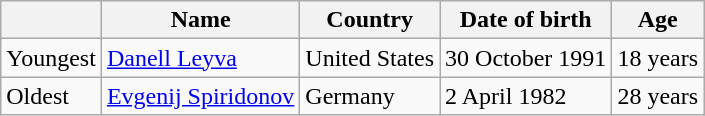<table class="wikitable">
<tr>
<th></th>
<th>Name</th>
<th>Country</th>
<th>Date of birth</th>
<th>Age</th>
</tr>
<tr>
<td>Youngest</td>
<td><a href='#'>Danell Leyva</a></td>
<td>United States </td>
<td>30 October 1991</td>
<td>18 years</td>
</tr>
<tr>
<td>Oldest</td>
<td><a href='#'>Evgenij Spiridonov</a></td>
<td>Germany </td>
<td>2 April 1982</td>
<td>28 years</td>
</tr>
</table>
